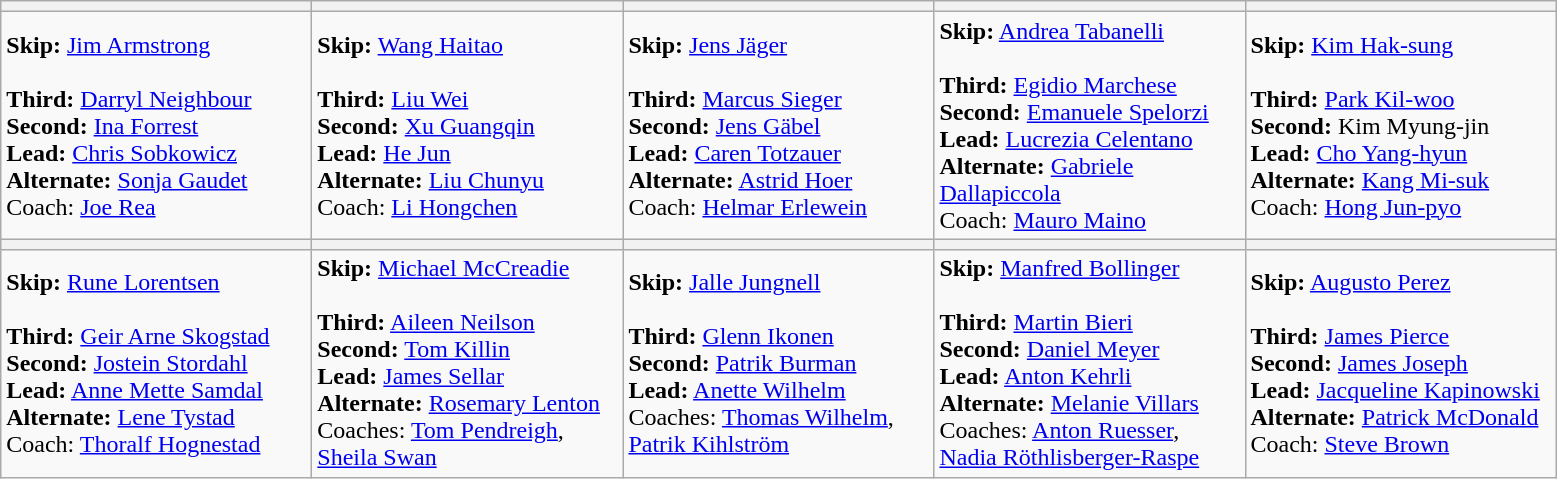<table class="wikitable">
<tr>
<th bgcolor="#efefef" width="200"></th>
<th bgcolor="#efefef" width="200"></th>
<th bgcolor="#efefef" width="200"></th>
<th bgcolor="#efefef" width="200"></th>
<th bgcolor="#efefef" width="200"></th>
</tr>
<tr>
<td><strong>Skip:</strong> <a href='#'>Jim Armstrong</a><br><br><strong>Third:</strong> <a href='#'>Darryl Neighbour</a><br>
<strong>Second:</strong> <a href='#'>Ina Forrest</a><br>
<strong>Lead:</strong> <a href='#'>Chris Sobkowicz</a><br>
<strong>Alternate:</strong> <a href='#'>Sonja Gaudet</a><br>
Coach: <a href='#'>Joe Rea</a></td>
<td><strong>Skip:</strong> <a href='#'>Wang Haitao</a><br><br><strong>Third:</strong> <a href='#'>Liu Wei</a><br>
<strong>Second:</strong> <a href='#'>Xu Guangqin</a><br>
<strong>Lead:</strong> <a href='#'>He Jun</a><br>
<strong>Alternate:</strong> <a href='#'>Liu Chunyu</a><br>
Coach: <a href='#'>Li Hongchen</a></td>
<td><strong>Skip:</strong> <a href='#'>Jens Jäger</a><br><br><strong>Third:</strong> <a href='#'>Marcus Sieger</a><br>
<strong>Second:</strong> <a href='#'>Jens Gäbel</a><br>
<strong>Lead:</strong> <a href='#'>Caren Totzauer</a><br>
<strong>Alternate:</strong> <a href='#'>Astrid Hoer</a><br>
Coach: <a href='#'>Helmar Erlewein</a></td>
<td><strong>Skip:</strong> <a href='#'>Andrea Tabanelli</a><br><br><strong>Third:</strong> <a href='#'>Egidio Marchese</a><br>
<strong>Second:</strong> <a href='#'>Emanuele Spelorzi</a><br>
<strong>Lead:</strong> <a href='#'>Lucrezia Celentano</a><br>
<strong>Alternate:</strong> <a href='#'>Gabriele Dallapiccola</a><br>
Coach: <a href='#'>Mauro Maino</a></td>
<td><strong>Skip:</strong> <a href='#'>Kim Hak-sung</a><br><br><strong>Third:</strong> <a href='#'>Park Kil-woo</a><br>
<strong>Second:</strong> Kim Myung-jin<br>
<strong>Lead:</strong> <a href='#'>Cho Yang-hyun</a><br>
<strong>Alternate:</strong> <a href='#'>Kang Mi-suk</a><br>
Coach: <a href='#'>Hong Jun-pyo</a></td>
</tr>
<tr>
<th bgcolor="#efefef" width="200"></th>
<th bgcolor="#efefef" width="200"></th>
<th bgcolor="#efefef" width="200"></th>
<th bgcolor="#efefef" width="200"></th>
<th bgcolor="#efefef" width="200"></th>
</tr>
<tr>
<td><strong>Skip:</strong> <a href='#'>Rune Lorentsen</a><br><br><strong>Third:</strong> <a href='#'>Geir Arne Skogstad</a><br>
<strong>Second:</strong> <a href='#'>Jostein Stordahl</a><br>
<strong>Lead:</strong> <a href='#'>Anne Mette Samdal</a><br>
<strong>Alternate:</strong> <a href='#'>Lene Tystad</a><br>
Coach: <a href='#'>Thoralf Hognestad</a></td>
<td><strong>Skip:</strong> <a href='#'>Michael McCreadie</a><br><br><strong>Third:</strong> <a href='#'>Aileen Neilson</a><br>
<strong>Second:</strong> <a href='#'>Tom Killin</a><br>
<strong>Lead:</strong> <a href='#'>James Sellar</a><br>
<strong>Alternate:</strong> <a href='#'>Rosemary Lenton</a><br>
Coaches: <a href='#'>Tom Pendreigh</a>, <a href='#'>Sheila Swan</a></td>
<td><strong>Skip:</strong> <a href='#'>Jalle Jungnell</a><br><br><strong>Third:</strong> <a href='#'>Glenn Ikonen</a><br>
<strong>Second:</strong> <a href='#'>Patrik Burman</a><br>
<strong>Lead:</strong> <a href='#'>Anette Wilhelm</a><br>
Coaches: <a href='#'>Thomas Wilhelm</a>, <a href='#'>Patrik Kihlström</a></td>
<td><strong>Skip:</strong> <a href='#'>Manfred Bollinger</a><br><br><strong>Third:</strong> <a href='#'>Martin Bieri</a><br>
<strong>Second:</strong> <a href='#'>Daniel Meyer</a><br>
<strong>Lead:</strong> <a href='#'>Anton Kehrli</a><br>
<strong>Alternate:</strong> <a href='#'>Melanie Villars</a><br>
Coaches: <a href='#'>Anton Ruesser</a>, <a href='#'>Nadia Röthlisberger-Raspe</a></td>
<td><strong>Skip:</strong> <a href='#'>Augusto Perez</a><br><br><strong>Third:</strong> <a href='#'>James Pierce</a><br>
<strong>Second:</strong> <a href='#'>James Joseph</a><br>
<strong>Lead:</strong> <a href='#'>Jacqueline Kapinowski</a><br>
<strong>Alternate:</strong> <a href='#'>Patrick McDonald</a><br>
Coach: <a href='#'>Steve Brown</a></td>
</tr>
</table>
